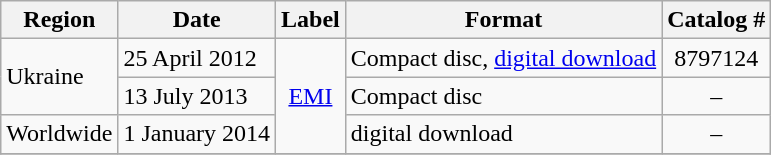<table class="wikitable">
<tr>
<th>Region</th>
<th>Date</th>
<th>Label</th>
<th>Format</th>
<th>Catalog #</th>
</tr>
<tr>
<td rowspan="2">Ukraine</td>
<td rowspan="1">25 April 2012</td>
<td rowspan="3" align="center"><a href='#'>EMI</a></td>
<td>Compact disc, <a href='#'>digital download</a></td>
<td align="center">8797124</td>
</tr>
<tr>
<td rowspan="1">13 July 2013</td>
<td>Compact disc</td>
<td align="center">–</td>
</tr>
<tr>
<td rowspan="1">Worldwide</td>
<td rowspan="1">1 January 2014</td>
<td>digital download</td>
<td align="center">–</td>
</tr>
<tr>
</tr>
</table>
